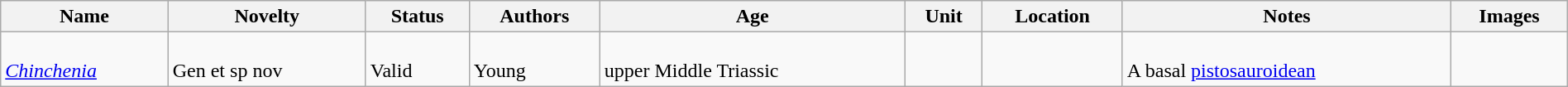<table class="wikitable sortable" align="center" width="100%">
<tr>
<th>Name</th>
<th>Novelty</th>
<th>Status</th>
<th>Authors</th>
<th>Age</th>
<th>Unit</th>
<th>Location</th>
<th>Notes</th>
<th>Images</th>
</tr>
<tr>
<td><br><em><a href='#'>Chinchenia</a></em></td>
<td><br>Gen et sp nov</td>
<td><br>Valid</td>
<td><br>Young</td>
<td><br>upper Middle Triassic</td>
<td></td>
<td><br></td>
<td><br>A basal <a href='#'>pistosauroidean</a></td>
<td></td>
</tr>
</table>
